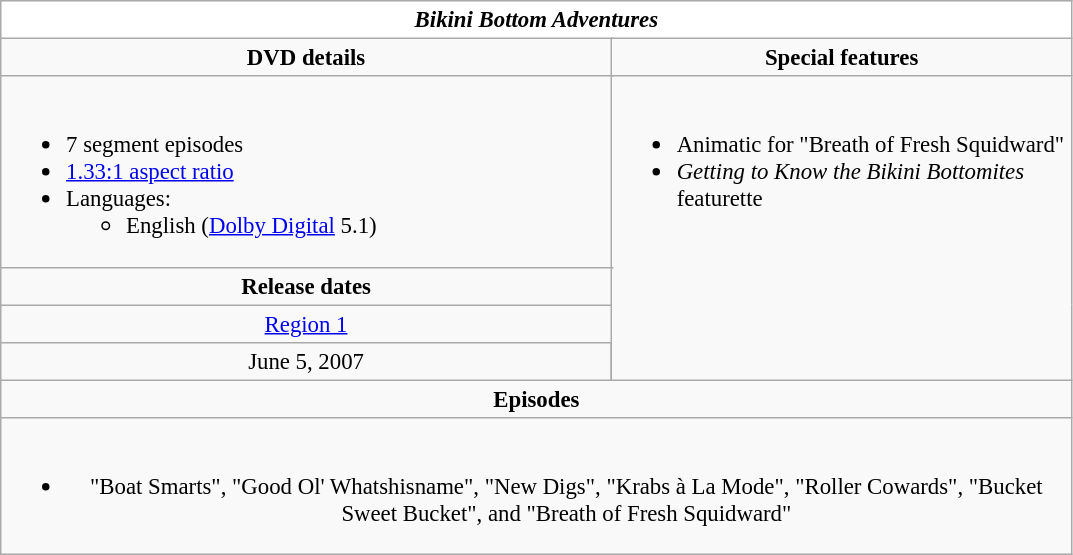<table class="wikitable" style="font-size: 95%;">
<tr style="background:#FFF; color:#000;">
<td colspan="4" align="center"><strong><em>Bikini Bottom Adventures</em></strong></td>
</tr>
<tr valign="top">
<td style="text-align:center; width:400px;" colspan="3"><strong>DVD details</strong></td>
<td style="width:300px; text-align:center;"><strong>Special features</strong></td>
</tr>
<tr valign="top">
<td colspan="3" style="text-align:left; width:400px;"><br><ul><li>7 segment episodes</li><li><a href='#'>1.33:1 aspect ratio</a></li><li>Languages:<ul><li>English (<a href='#'>Dolby Digital</a> 5.1)</li></ul></li></ul></td>
<td rowspan="4" style="text-align:left; width:300px;"><br><ul><li>Animatic for "Breath of Fresh Squidward"</li><li><em>Getting to Know the Bikini Bottomites</em> featurette</li></ul></td>
</tr>
<tr>
<td colspan="3" style="text-align:center;"><strong>Release dates</strong></td>
</tr>
<tr>
<td colspan="3" style="text-align:center;"><a href='#'>Region 1</a></td>
</tr>
<tr style="text-align:center;">
<td>June 5, 2007</td>
</tr>
<tr>
<td style="text-align:center; width:400px;" colspan="4"><strong>Episodes</strong></td>
</tr>
<tr>
<td style="text-align:center; width:400px;" colspan="4"><br><ul><li>"Boat Smarts", "Good Ol' Whatshisname", "New Digs", "Krabs à La Mode", "Roller Cowards", "Bucket Sweet Bucket", and "Breath of Fresh Squidward"</li></ul></td>
</tr>
</table>
